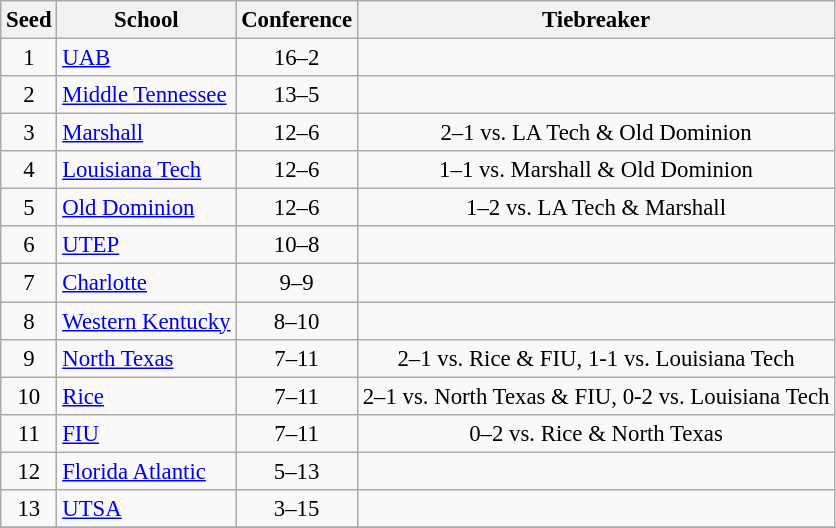<table class="wikitable" style="white-space:nowrap; font-size:95%; text-align:center">
<tr>
<th>Seed</th>
<th>School</th>
<th>Conference</th>
<th>Tiebreaker</th>
</tr>
<tr>
<td>1</td>
<td align=left><a href='#'>UAB</a></td>
<td>16–2</td>
<td></td>
</tr>
<tr>
<td>2</td>
<td align=left><a href='#'>Middle Tennessee</a></td>
<td>13–5</td>
<td></td>
</tr>
<tr>
<td>3</td>
<td align=left><a href='#'>Marshall</a></td>
<td>12–6</td>
<td>2–1 vs. LA Tech & Old Dominion</td>
</tr>
<tr>
<td>4</td>
<td align=left><a href='#'>Louisiana Tech</a></td>
<td>12–6</td>
<td>1–1 vs. Marshall & Old Dominion</td>
</tr>
<tr>
<td>5</td>
<td align=left><a href='#'>Old Dominion</a></td>
<td>12–6</td>
<td>1–2 vs. LA Tech & Marshall</td>
</tr>
<tr>
<td>6</td>
<td align=left><a href='#'>UTEP</a></td>
<td>10–8</td>
<td></td>
</tr>
<tr>
<td>7</td>
<td align=left><a href='#'>Charlotte</a></td>
<td>9–9</td>
<td></td>
</tr>
<tr>
<td>8</td>
<td align=left><a href='#'>Western Kentucky</a></td>
<td>8–10</td>
<td></td>
</tr>
<tr>
<td>9</td>
<td align=left><a href='#'>North Texas</a></td>
<td>7–11</td>
<td>2–1 vs. Rice & FIU, 1-1 vs. Louisiana Tech</td>
</tr>
<tr>
<td>10</td>
<td align=left><a href='#'>Rice</a></td>
<td>7–11</td>
<td>2–1 vs. North Texas & FIU, 0-2 vs. Louisiana Tech</td>
</tr>
<tr>
<td>11</td>
<td align=left><a href='#'>FIU</a></td>
<td>7–11</td>
<td>0–2 vs. Rice & North Texas</td>
</tr>
<tr>
<td>12</td>
<td align=left><a href='#'>Florida Atlantic</a></td>
<td>5–13</td>
<td></td>
</tr>
<tr>
<td>13</td>
<td align=left><a href='#'>UTSA</a></td>
<td>3–15</td>
<td></td>
</tr>
<tr>
</tr>
</table>
